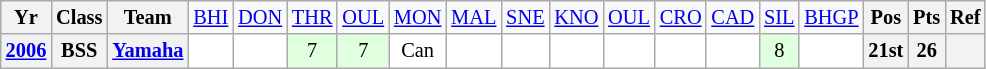<table class="wikitable" style="font-size: 85%; text-align: center">
<tr>
<th valign="middle">Yr</th>
<th valign="middle">Class</th>
<th valign="middle">Team</th>
<td><a href='#'>BHI</a><br></td>
<td><a href='#'>DON</a><br></td>
<td><a href='#'>THR</a><br></td>
<td><a href='#'>OUL</a><br></td>
<td><a href='#'>MON</a><br></td>
<td><a href='#'>MAL</a><br></td>
<td><a href='#'>SNE</a><br></td>
<td><a href='#'>KNO</a><br></td>
<td><a href='#'>OUL</a><br></td>
<td><a href='#'>CRO</a><br></td>
<td><a href='#'>CAD</a><br></td>
<td><a href='#'>SIL</a><br></td>
<td><a href='#'>BHGP</a><br></td>
<th valign="middle">Pos</th>
<th valign="middle">Pts</th>
<th valign="middle">Ref</th>
</tr>
<tr>
<th align="left"><a href='#'>2006</a></th>
<th align="left">BSS</th>
<th align="left"><a href='#'>Yamaha</a></th>
<td style="background:#fff;"></td>
<td style="background:#fff;"></td>
<td style="background:#dfffdf;">7</td>
<td style="background:#dfffdf;">7</td>
<td style="background:#fff;">Can</td>
<td style="background:#fff;"></td>
<td style="background:#fff;"></td>
<td style="background:#fff;"></td>
<td style="background:#fff;"></td>
<td style="background:#fff;"></td>
<td style="background:#fff;"></td>
<td style="background:#dfffdf;">8</td>
<td style="background:#fff;"></td>
<th>21st</th>
<th>26</th>
<th></th>
</tr>
</table>
